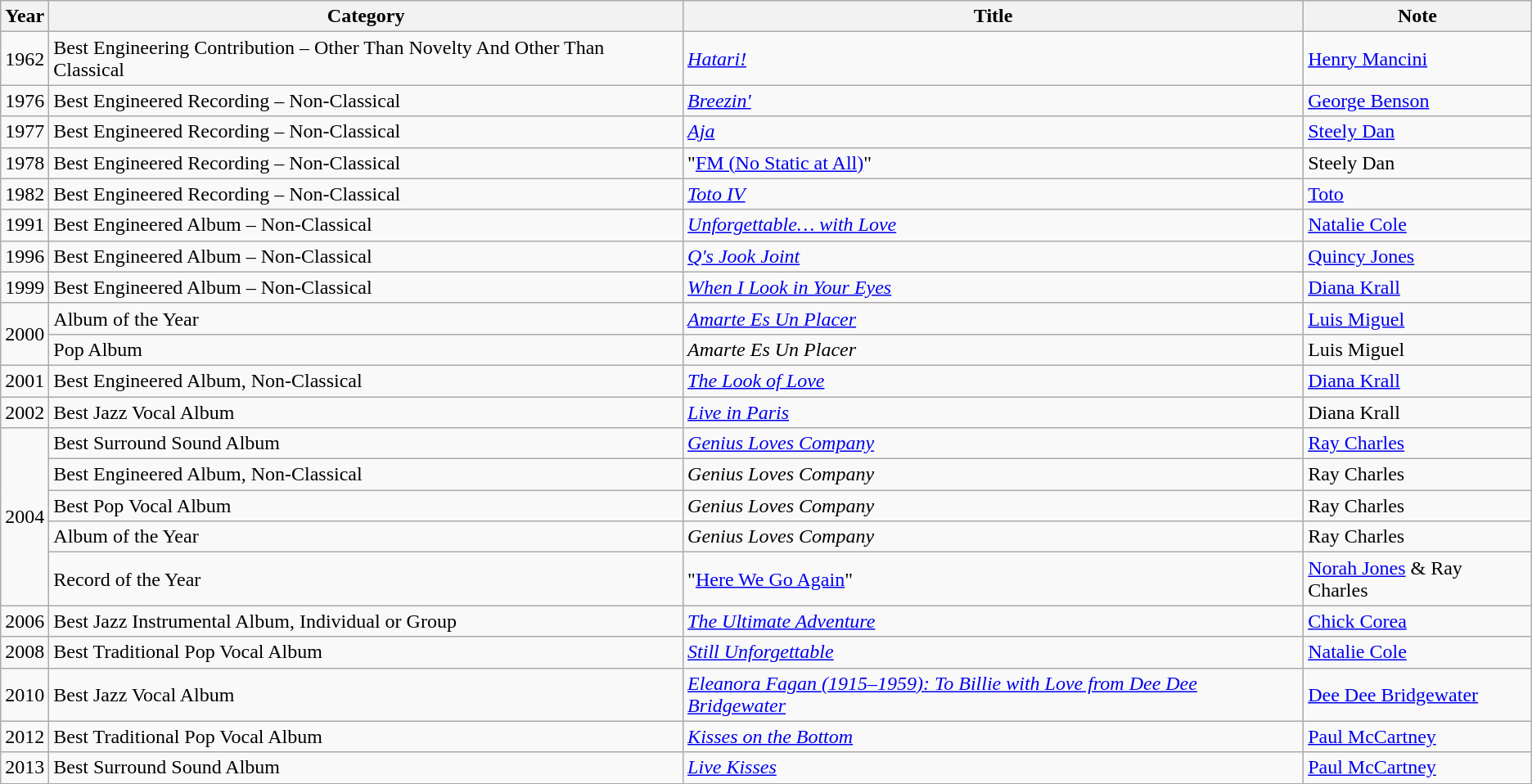<table class="wikitable">
<tr>
<th>Year</th>
<th>Category</th>
<th>Title</th>
<th>Note</th>
</tr>
<tr>
<td>1962</td>
<td>Best Engineering Contribution – Other Than Novelty And Other Than Classical</td>
<td><em><a href='#'>Hatari!</a></em></td>
<td><a href='#'>Henry Mancini</a></td>
</tr>
<tr>
<td>1976</td>
<td>Best Engineered Recording – Non-Classical</td>
<td><em><a href='#'>Breezin'</a></em></td>
<td><a href='#'>George Benson</a></td>
</tr>
<tr>
<td>1977</td>
<td>Best Engineered Recording – Non-Classical</td>
<td><em><a href='#'>Aja</a></em></td>
<td><a href='#'>Steely Dan</a></td>
</tr>
<tr>
<td>1978</td>
<td>Best Engineered Recording – Non-Classical</td>
<td>"<a href='#'>FM (No Static at All)</a>"</td>
<td>Steely Dan</td>
</tr>
<tr>
<td>1982</td>
<td>Best Engineered Recording – Non-Classical</td>
<td><em><a href='#'>Toto IV</a></em></td>
<td><a href='#'>Toto</a></td>
</tr>
<tr>
<td>1991</td>
<td>Best Engineered Album – Non-Classical</td>
<td><em><a href='#'>Unforgettable… with Love</a></em></td>
<td><a href='#'>Natalie Cole</a></td>
</tr>
<tr>
<td>1996</td>
<td>Best Engineered Album – Non-Classical</td>
<td><em><a href='#'>Q's Jook Joint</a></em></td>
<td><a href='#'>Quincy Jones</a></td>
</tr>
<tr>
<td>1999</td>
<td>Best Engineered Album – Non-Classical</td>
<td><em><a href='#'>When I Look in Your Eyes</a></em></td>
<td><a href='#'>Diana Krall</a></td>
</tr>
<tr>
<td rowspan="2">2000</td>
<td>Album of the Year</td>
<td><em><a href='#'>Amarte Es Un Placer</a></em></td>
<td><a href='#'>Luis Miguel</a></td>
</tr>
<tr>
<td>Pop Album</td>
<td><em>Amarte Es Un Placer</em></td>
<td>Luis Miguel</td>
</tr>
<tr>
<td>2001</td>
<td>Best Engineered Album, Non-Classical</td>
<td><em><a href='#'>The Look of Love</a></em></td>
<td><a href='#'>Diana Krall</a></td>
</tr>
<tr>
<td>2002</td>
<td>Best Jazz Vocal Album</td>
<td><em><a href='#'>Live in Paris</a></em></td>
<td>Diana Krall</td>
</tr>
<tr>
<td rowspan="5">2004</td>
<td>Best Surround Sound Album</td>
<td><em><a href='#'>Genius Loves Company</a></em></td>
<td><a href='#'>Ray Charles</a></td>
</tr>
<tr>
<td>Best Engineered Album, Non-Classical</td>
<td><em>Genius Loves Company</em></td>
<td>Ray Charles</td>
</tr>
<tr>
<td>Best Pop Vocal Album</td>
<td><em>Genius Loves Company</em></td>
<td>Ray Charles</td>
</tr>
<tr>
<td>Album of the Year</td>
<td><em>Genius Loves Company</em></td>
<td>Ray Charles</td>
</tr>
<tr>
<td>Record of the Year</td>
<td>"<a href='#'>Here We Go Again</a>"</td>
<td><a href='#'>Norah Jones</a> & Ray Charles</td>
</tr>
<tr>
<td>2006</td>
<td>Best Jazz Instrumental Album, Individual or Group</td>
<td><em><a href='#'>The Ultimate Adventure</a></em></td>
<td><a href='#'>Chick Corea</a></td>
</tr>
<tr>
<td>2008</td>
<td>Best Traditional Pop Vocal Album</td>
<td><em><a href='#'>Still Unforgettable</a></em></td>
<td><a href='#'>Natalie Cole</a></td>
</tr>
<tr>
<td>2010</td>
<td>Best Jazz Vocal Album</td>
<td><em><a href='#'>Eleanora Fagan (1915–1959): To Billie with Love from Dee Dee Bridgewater</a></em></td>
<td><a href='#'>Dee Dee Bridgewater</a></td>
</tr>
<tr>
<td>2012</td>
<td>Best Traditional Pop Vocal Album</td>
<td><em><a href='#'>Kisses on the Bottom</a></em></td>
<td><a href='#'>Paul McCartney</a></td>
</tr>
<tr>
<td>2013</td>
<td>Best Surround Sound Album</td>
<td><em><a href='#'>Live Kisses</a></em></td>
<td><a href='#'>Paul McCartney</a></td>
</tr>
</table>
